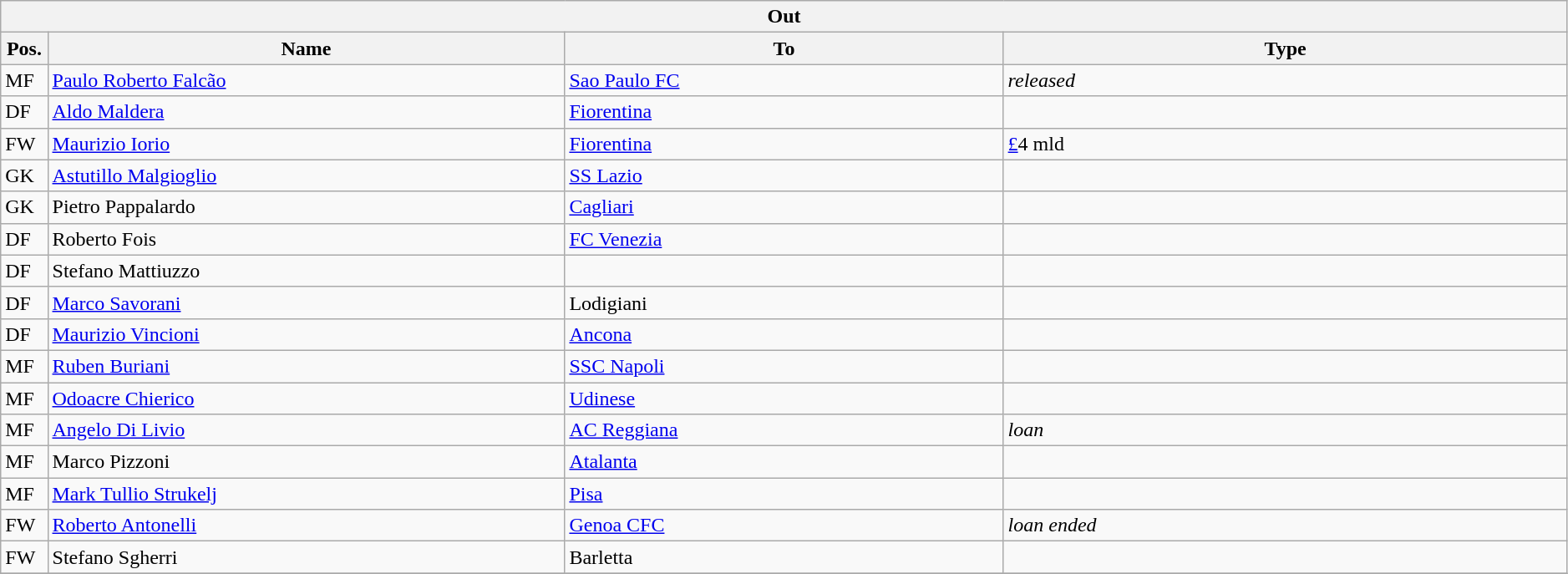<table class="wikitable" style="font-size:100%;width:99%;">
<tr>
<th colspan="4">Out</th>
</tr>
<tr>
<th width=3%>Pos.</th>
<th width=33%>Name</th>
<th width=28%>To</th>
<th width=36%>Type</th>
</tr>
<tr>
<td>MF</td>
<td><a href='#'>Paulo Roberto Falcão</a></td>
<td><a href='#'>Sao Paulo FC</a></td>
<td><em>released</em></td>
</tr>
<tr>
<td>DF</td>
<td><a href='#'>Aldo Maldera</a></td>
<td><a href='#'>Fiorentina</a></td>
<td></td>
</tr>
<tr>
<td>FW</td>
<td><a href='#'>Maurizio Iorio</a></td>
<td><a href='#'>Fiorentina</a></td>
<td><a href='#'>£</a>4 mld</td>
</tr>
<tr>
<td>GK</td>
<td><a href='#'>Astutillo Malgioglio</a></td>
<td><a href='#'>SS Lazio</a></td>
<td></td>
</tr>
<tr>
<td>GK</td>
<td>Pietro Pappalardo</td>
<td><a href='#'>Cagliari</a></td>
<td></td>
</tr>
<tr>
<td>DF</td>
<td>Roberto Fois</td>
<td><a href='#'>FC Venezia</a></td>
<td></td>
</tr>
<tr>
<td>DF</td>
<td>Stefano Mattiuzzo</td>
<td></td>
<td></td>
</tr>
<tr>
<td>DF</td>
<td><a href='#'>Marco Savorani</a></td>
<td>Lodigiani</td>
<td></td>
</tr>
<tr>
<td>DF</td>
<td><a href='#'>Maurizio Vincioni</a></td>
<td><a href='#'>Ancona</a></td>
<td></td>
</tr>
<tr>
<td>MF</td>
<td><a href='#'>Ruben Buriani</a></td>
<td><a href='#'>SSC Napoli</a></td>
<td></td>
</tr>
<tr>
<td>MF</td>
<td><a href='#'>Odoacre Chierico</a></td>
<td><a href='#'>Udinese</a></td>
<td></td>
</tr>
<tr>
<td>MF</td>
<td><a href='#'>Angelo Di Livio</a></td>
<td><a href='#'>AC Reggiana</a></td>
<td><em>loan</em></td>
</tr>
<tr>
<td>MF</td>
<td>Marco Pizzoni</td>
<td><a href='#'>Atalanta</a></td>
<td></td>
</tr>
<tr>
<td>MF</td>
<td><a href='#'>Mark Tullio Strukelj</a></td>
<td><a href='#'>Pisa</a></td>
<td></td>
</tr>
<tr>
<td>FW</td>
<td><a href='#'>Roberto Antonelli</a></td>
<td><a href='#'>Genoa CFC</a></td>
<td><em>loan ended</em></td>
</tr>
<tr>
<td>FW</td>
<td>Stefano Sgherri</td>
<td>Barletta</td>
<td></td>
</tr>
<tr>
</tr>
</table>
